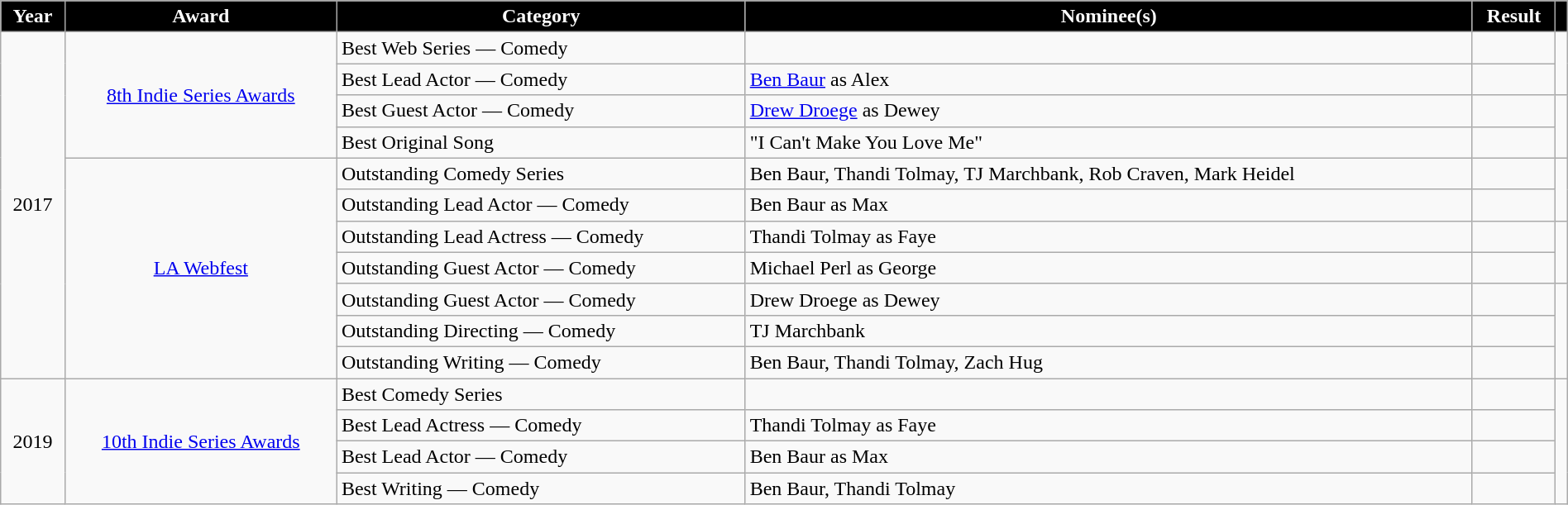<table class=wikitable  style="width:100%">
<tr>
<th style="background:#000000; color:#ffffff;">Year</th>
<th style="background:#000000; color:#ffffff;">Award</th>
<th style="background:#000000; color:#ffffff;">Category</th>
<th style="background:#000000; color:#ffffff;">Nominee(s)</th>
<th style="background:#000000; color:#ffffff;">Result</th>
<th style="background:#000000; color:#ffffff;"></th>
</tr>
<tr>
<td rowspan="11" align="center">2017</td>
<td rowspan="4" align="center"><a href='#'>8th Indie Series Awards</a></td>
<td>Best Web Series — Comedy</td>
<td></td>
<td></td>
<td rowspan=2 align=center></td>
</tr>
<tr>
<td>Best Lead Actor — Comedy</td>
<td><a href='#'>Ben Baur</a> as Alex</td>
<td></td>
</tr>
<tr>
<td>Best Guest Actor — Comedy</td>
<td><a href='#'>Drew Droege</a> as Dewey</td>
<td></td>
<td rowspan=2 align=center></td>
</tr>
<tr>
<td>Best Original Song</td>
<td>"I Can't Make You Love Me"</td>
<td></td>
</tr>
<tr>
<td rowspan="7" align="center"><a href='#'>LA Webfest</a></td>
<td>Outstanding Comedy Series</td>
<td>Ben Baur, Thandi Tolmay, TJ Marchbank, Rob Craven, Mark Heidel</td>
<td></td>
<td rowspan="2" align=center></td>
</tr>
<tr>
<td>Outstanding Lead Actor — Comedy</td>
<td>Ben Baur as Max</td>
<td></td>
</tr>
<tr>
<td>Outstanding Lead Actress — Comedy</td>
<td>Thandi Tolmay as Faye</td>
<td></td>
<td rowspan="2" align=center></td>
</tr>
<tr>
<td>Outstanding Guest Actor — Comedy</td>
<td>Michael Perl as George</td>
<td></td>
</tr>
<tr>
<td>Outstanding Guest Actor — Comedy</td>
<td>Drew Droege as Dewey</td>
<td></td>
<td rowspan="3" align=center></td>
</tr>
<tr>
<td>Outstanding Directing — Comedy</td>
<td>TJ Marchbank</td>
<td></td>
</tr>
<tr>
<td>Outstanding Writing — Comedy</td>
<td>Ben Baur, Thandi Tolmay, Zach Hug</td>
<td></td>
</tr>
<tr>
<td rowspan="4" align="center">2019</td>
<td rowspan="4" align="center"><a href='#'>10th Indie Series Awards</a></td>
<td>Best Comedy Series</td>
<td></td>
<td></td>
<td rowspan="4" align=center></td>
</tr>
<tr>
<td>Best Lead Actress — Comedy</td>
<td>Thandi Tolmay as Faye</td>
<td></td>
</tr>
<tr>
<td>Best Lead Actor — Comedy</td>
<td>Ben Baur as Max</td>
<td></td>
</tr>
<tr>
<td>Best Writing — Comedy</td>
<td>Ben Baur, Thandi Tolmay</td>
<td></td>
</tr>
</table>
